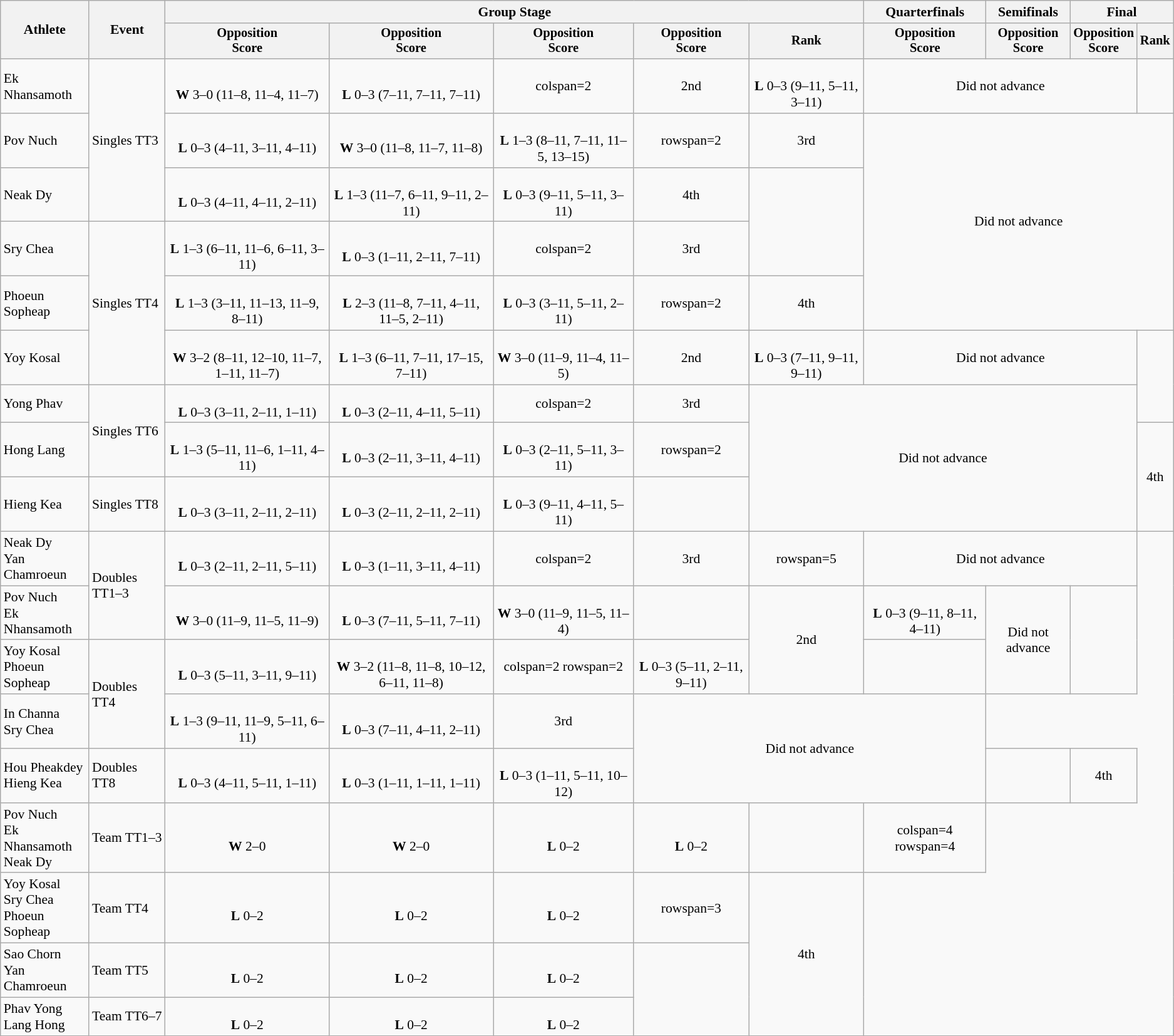<table class="wikitable" style="font-size:90%">
<tr>
<th rowspan=2>Athlete</th>
<th rowspan=2>Event</th>
<th colspan=5>Group Stage</th>
<th>Quarterfinals</th>
<th>Semifinals</th>
<th colspan=2>Final</th>
</tr>
<tr style="font-size:95%">
<th>Opposition<br>Score</th>
<th>Opposition<br>Score</th>
<th>Opposition<br>Score</th>
<th>Opposition<br>Score</th>
<th>Rank</th>
<th>Opposition<br>Score</th>
<th>Opposition<br>Score</th>
<th>Opposition<br>Score</th>
<th>Rank</th>
</tr>
<tr style="text-align:center">
<td style="text-align:left">Ek Nhansamoth</td>
<td style="text-align:left" rowspan=3>Singles TT3</td>
<td><br><strong>W</strong> 3–0 (11–8, 11–4, 11–7)</td>
<td><br><strong>L</strong> 0–3 (7–11, 7–11, 7–11)</td>
<td>colspan=2 </td>
<td>2nd</td>
<td><br><strong>L</strong> 0–3 (9–11, 5–11, 3–11)</td>
<td colspan=3>Did not advance</td>
</tr>
<tr style="text-align:center">
<td style="text-align:left">Pov Nuch</td>
<td><br><strong>L</strong> 0–3 (4–11, 3–11, 4–11)</td>
<td><br><strong>W</strong> 3–0 (11–8, 11–7, 11–8)</td>
<td><br><strong>L</strong> 1–3 (8–11, 7–11, 11–5, 13–15)</td>
<td>rowspan=2 </td>
<td>3rd</td>
<td colspan=4 rowspan=4>Did not advance</td>
</tr>
<tr style="text-align:center">
<td style="text-align:left">Neak Dy</td>
<td><br><strong>L</strong> 0–3 (4–11, 4–11, 2–11)</td>
<td><br><strong>L</strong> 1–3 (11–7, 6–11, 9–11, 2–11)</td>
<td><br><strong>L</strong> 0–3 (9–11, 5–11, 3–11)</td>
<td>4th</td>
</tr>
<tr style="text-align:center">
<td style="text-align:left">Sry Chea</td>
<td style="text-align:left" rowspan=3>Singles TT4</td>
<td><br><strong>L</strong> 1–3 (6–11, 11–6, 6–11, 3–11)</td>
<td><br><strong>L</strong> 0–3 (1–11, 2–11, 7–11)</td>
<td>colspan=2 </td>
<td>3rd</td>
</tr>
<tr style="text-align:center">
<td style="text-align:left">Phoeun Sopheap</td>
<td><br><strong>L</strong> 1–3 (3–11, 11–13, 11–9, 8–11)</td>
<td><br><strong>L</strong> 2–3 (11–8, 7–11, 4–11, 11–5, 2–11)</td>
<td><br><strong>L</strong> 0–3 (3–11, 5–11, 2–11)</td>
<td>rowspan=2 </td>
<td>4th</td>
</tr>
<tr style="text-align:center">
<td style="text-align:left">Yoy Kosal</td>
<td><br><strong>W</strong> 3–2 (8–11, 12–10, 11–7, 1–11, 11–7)</td>
<td><br><strong>L</strong> 1–3 (6–11, 7–11, 17–15, 7–11)</td>
<td><br><strong>W</strong> 3–0 (11–9, 11–4, 11–5)</td>
<td>2nd</td>
<td><br><strong>L</strong> 0–3 (7–11, 9–11, 9–11)</td>
<td Colspan=3>Did not advance</td>
</tr>
<tr style="text-align:center">
<td style="text-align:left">Yong Phav</td>
<td style="text-align:left" rowspan=2>Singles TT6</td>
<td><br><strong>L</strong> 0–3 (3–11, 2–11, 1–11)</td>
<td><br><strong>L</strong> 0–3 (2–11, 4–11, 5–11)</td>
<td>colspan=2 </td>
<td>3rd</td>
<td colspan=4 rowspan=3>Did not advance</td>
</tr>
<tr style="text-align:center">
<td style="text-align:left">Hong Lang</td>
<td><br><strong>L</strong> 1–3 (5–11, 11–6, 1–11, 4–11)</td>
<td><br><strong>L</strong> 0–3 (2–11, 3–11, 4–11)</td>
<td><br><strong>L</strong> 0–3 (2–11, 5–11, 3–11)</td>
<td>rowspan=2 </td>
<td rowspan=2>4th</td>
</tr>
<tr style="text-align:center">
<td style="text-align:left">Hieng Kea</td>
<td style="text-align:left">Singles TT8</td>
<td><br><strong>L</strong> 0–3 (3–11, 2–11, 2–11)</td>
<td><br><strong>L</strong> 0–3 (2–11, 2–11, 2–11)</td>
<td><br><strong>L</strong> 0–3 (9–11, 4–11, 5–11)</td>
</tr>
<tr style="text-align:center">
<td style="text-align:left">Neak Dy<br>Yan Chamroeun</td>
<td style="text-align:left" rowspan=2>Doubles TT1–3</td>
<td><br><strong>L</strong> 0–3 (2–11, 2–11, 5–11)</td>
<td><br><strong>L</strong> 0–3 (1–11, 3–11, 4–11)</td>
<td>colspan=2 </td>
<td>3rd</td>
<td>rowspan=5 </td>
<td colspan=3>Did not advance</td>
</tr>
<tr style="text-align:center">
<td style="text-align:left">Pov Nuch<br>Ek Nhansamoth</td>
<td><br><strong>W</strong> 3–0 (11–9, 11–5, 11–9)</td>
<td><br><strong>L</strong> 0–3 (7–11, 5–11, 7–11)</td>
<td><br><strong>W</strong> 3–0 (11–9, 11–5, 11–4)</td>
<td></td>
<td rowspan=2>2nd</td>
<td><br><strong>L</strong> 0–3 (9–11, 8–11, 4–11)</td>
<td rowspan=2>Did not advance</td>
<td rowspan=2></td>
</tr>
<tr style="text-align:center">
<td style="text-align:left">Yoy Kosal<br>Phoeun Sopheap</td>
<td style="text-align:left" rowspan=2>Doubles TT4</td>
<td><br><strong>L</strong> 0–3 (5–11, 3–11, 9–11)</td>
<td><br><strong>W</strong> 3–2 (11–8, 11–8, 10–12, 6–11, 11–8)</td>
<td>colspan=2 rowspan=2 </td>
<td><br><strong>L</strong> 0–3 (5–11, 2–11, 9–11)</td>
</tr>
<tr style="text-align:center">
<td style="text-align:left">In Channa<br>Sry Chea</td>
<td><br><strong>L</strong> 1–3 (9–11, 11–9, 5–11, 6–11)</td>
<td><br><strong>L</strong> 0–3 (7–11, 4–11, 2–11)</td>
<td>3rd</td>
<td colspan=3 rowspan=2>Did not advance</td>
</tr>
<tr style="text-align:center">
<td style="text-align:left">Hou Pheakdey<br>Hieng Kea</td>
<td style="text-align:left">Doubles TT8</td>
<td><br><strong>L</strong> 0–3 (4–11, 5–11, 1–11)</td>
<td><br><strong>L</strong> 0–3 (1–11, 1–11, 1–11)</td>
<td><br><strong>L</strong> 0–3 (1–11, 5–11, 10–12)</td>
<td></td>
<td>4th</td>
</tr>
<tr style="text-align:center">
<td style="text-align:left">Pov Nuch<br>Ek Nhansamoth<br>Neak Dy</td>
<td style="text-align:left">Team TT1–3</td>
<td><br><strong>W</strong> 2–0</td>
<td><br><strong>W</strong> 2–0</td>
<td><br><strong>L</strong> 0–2</td>
<td><br><strong>L</strong> 0–2</td>
<td></td>
<td>colspan=4 rowspan=4 </td>
</tr>
<tr style="text-align:center">
<td style="text-align:left">Yoy Kosal<br>Sry Chea<br>Phoeun Sopheap</td>
<td style="text-align:left">Team TT4</td>
<td><br><strong>L</strong> 0–2</td>
<td><br><strong>L</strong> 0–2</td>
<td><br><strong>L</strong> 0–2</td>
<td>rowspan=3 </td>
<td rowspan=3>4th</td>
</tr>
<tr style="text-align:center">
<td style="text-align:left">Sao Chorn<br>Yan Chamroeun</td>
<td style="text-align:left">Team TT5</td>
<td><br><strong>L</strong> 0–2</td>
<td><br><strong>L</strong> 0–2</td>
<td><br><strong>L</strong> 0–2</td>
</tr>
<tr style="text-align:center">
<td style="text-align:left">Phav Yong<br>Lang Hong</td>
<td style="text-align:left">Team TT6–7</td>
<td><br><strong>L</strong> 0–2</td>
<td><br><strong>L</strong> 0–2</td>
<td><br><strong>L</strong> 0–2</td>
</tr>
</table>
